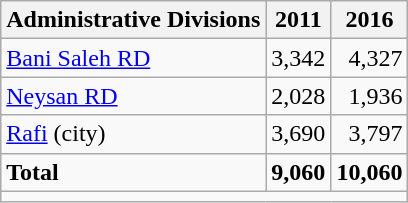<table class="wikitable">
<tr>
<th>Administrative Divisions</th>
<th>2011</th>
<th>2016</th>
</tr>
<tr>
<td><a href='#'>Bani Saleh RD</a></td>
<td style="text-align: right;">3,342</td>
<td style="text-align: right;">4,327</td>
</tr>
<tr>
<td><a href='#'>Neysan RD</a></td>
<td style="text-align: right;">2,028</td>
<td style="text-align: right;">1,936</td>
</tr>
<tr>
<td><a href='#'>Rafi</a> (city)</td>
<td style="text-align: right;">3,690</td>
<td style="text-align: right;">3,797</td>
</tr>
<tr>
<td><strong>Total</strong></td>
<td style="text-align: right;"><strong>9,060</strong></td>
<td style="text-align: right;"><strong>10,060</strong></td>
</tr>
<tr>
<td colspan=3></td>
</tr>
</table>
